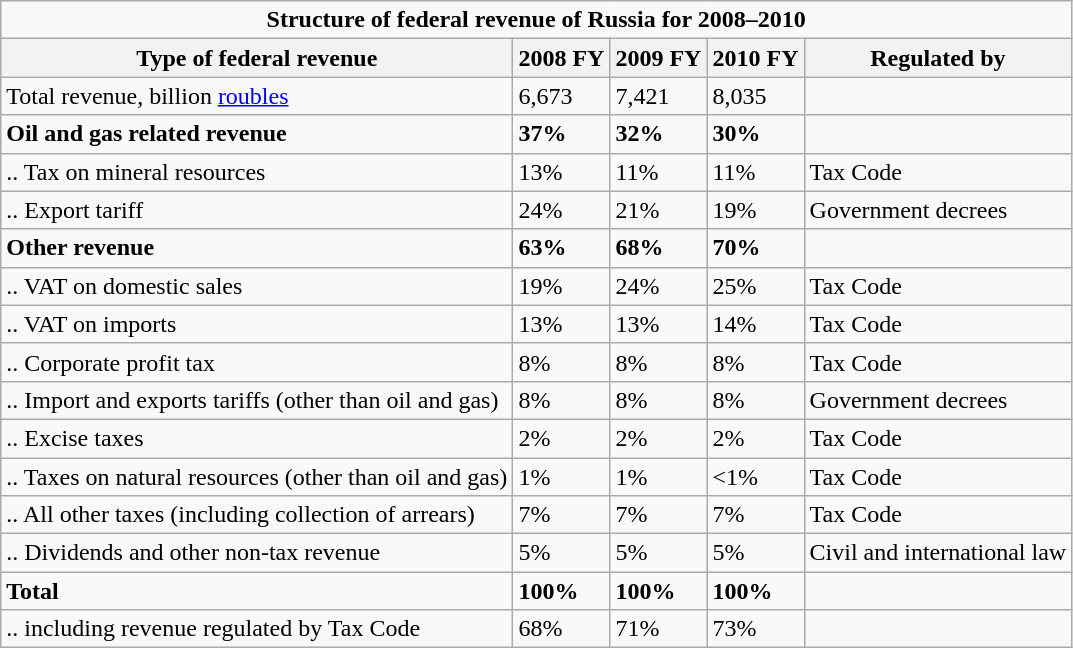<table class="wikitable">
<tr>
<td colspan=5 style="text-align:center;"><strong>Structure of federal revenue of Russia for 2008–2010</strong></td>
</tr>
<tr>
<th>Type of federal revenue</th>
<th>2008 FY</th>
<th>2009 FY</th>
<th>2010 FY</th>
<th>Regulated by</th>
</tr>
<tr>
<td>Total revenue, billion <a href='#'>roubles</a></td>
<td>6,673</td>
<td>7,421</td>
<td>8,035</td>
<td></td>
</tr>
<tr>
<td><strong>Oil and gas related revenue</strong></td>
<td><strong>37%</strong></td>
<td><strong>32%</strong></td>
<td><strong>30%</strong></td>
<td></td>
</tr>
<tr>
<td>.. Tax on mineral resources</td>
<td>13%</td>
<td>11%</td>
<td>11%</td>
<td>Tax Code</td>
</tr>
<tr>
<td>.. Export tariff</td>
<td>24%</td>
<td>21%</td>
<td>19%</td>
<td>Government decrees</td>
</tr>
<tr>
<td><strong>Other revenue</strong></td>
<td><strong>63%</strong></td>
<td><strong>68%</strong></td>
<td><strong>70%</strong></td>
<td></td>
</tr>
<tr>
<td>.. VAT on domestic sales</td>
<td>19%</td>
<td>24%</td>
<td>25%</td>
<td>Tax Code</td>
</tr>
<tr>
<td>.. VAT on imports</td>
<td>13%</td>
<td>13%</td>
<td>14%</td>
<td>Tax Code</td>
</tr>
<tr>
<td>.. Corporate profit tax</td>
<td>8%</td>
<td>8%</td>
<td>8%</td>
<td>Tax Code</td>
</tr>
<tr>
<td>.. Import and exports tariffs (other than oil and gas)</td>
<td>8%</td>
<td>8%</td>
<td>8%</td>
<td>Government decrees</td>
</tr>
<tr>
<td>.. Excise taxes</td>
<td>2%</td>
<td>2%</td>
<td>2%</td>
<td>Tax Code</td>
</tr>
<tr>
<td>.. Taxes on natural resources (other than oil and gas)</td>
<td>1%</td>
<td>1%</td>
<td><1%</td>
<td>Tax Code</td>
</tr>
<tr>
<td>.. All other taxes (including collection of arrears)</td>
<td>7%</td>
<td>7%</td>
<td>7%</td>
<td>Tax Code</td>
</tr>
<tr>
<td>.. Dividends and other non-tax revenue</td>
<td>5%</td>
<td>5%</td>
<td>5%</td>
<td>Civil and international law</td>
</tr>
<tr>
<td><strong>Total</strong></td>
<td><strong>100%</strong></td>
<td><strong>100%</strong></td>
<td><strong>100%</strong></td>
<td></td>
</tr>
<tr>
<td>.. including revenue regulated by Tax Code</td>
<td>68%</td>
<td>71%</td>
<td>73%</td>
<td></td>
</tr>
</table>
